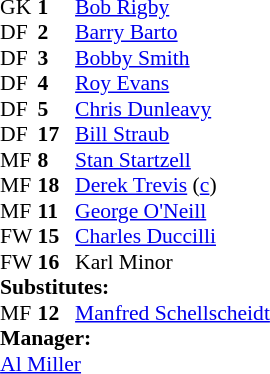<table cellspacing="0" cellpadding="0" style="font-size:90%; margin:0.2em auto;">
<tr>
<th width="25"></th>
<th width="25"></th>
</tr>
<tr>
<td>GK</td>
<td><strong>1 </strong></td>
<td> <a href='#'>Bob Rigby</a></td>
</tr>
<tr>
<td>DF</td>
<td><strong>2</strong></td>
<td> <a href='#'>Barry Barto</a></td>
</tr>
<tr>
<td>DF</td>
<td><strong>3</strong></td>
<td> <a href='#'>Bobby Smith</a></td>
</tr>
<tr>
<td>DF</td>
<td><strong>4</strong></td>
<td> <a href='#'>Roy Evans</a></td>
</tr>
<tr>
<td>DF</td>
<td><strong>5</strong></td>
<td> <a href='#'>Chris Dunleavy</a></td>
</tr>
<tr>
<td>DF</td>
<td><strong>17</strong></td>
<td> <a href='#'>Bill Straub</a></td>
</tr>
<tr>
<td>MF</td>
<td><strong>8</strong></td>
<td> <a href='#'>Stan Startzell</a></td>
</tr>
<tr>
<td>MF</td>
<td><strong>18</strong></td>
<td> <a href='#'>Derek Trevis</a> (<a href='#'>c</a>)</td>
</tr>
<tr>
<td>MF</td>
<td><strong>11</strong></td>
<td> <a href='#'>George O'Neill</a></td>
</tr>
<tr>
<td>FW</td>
<td><strong>15</strong></td>
<td> <a href='#'>Charles Duccilli</a></td>
<td></td>
<td></td>
</tr>
<tr>
<td>FW</td>
<td><strong>16</strong></td>
<td> Karl Minor</td>
</tr>
<tr>
<td colspan="4"><strong>Substitutes:</strong></td>
</tr>
<tr>
<td>MF</td>
<td><strong>12</strong></td>
<td> <a href='#'>Manfred Schellscheidt</a></td>
<td></td>
<td></td>
</tr>
<tr>
<td colspan=3><strong>Manager:</strong></td>
</tr>
<tr>
<td colspan=4> <a href='#'>Al Miller</a></td>
</tr>
</table>
